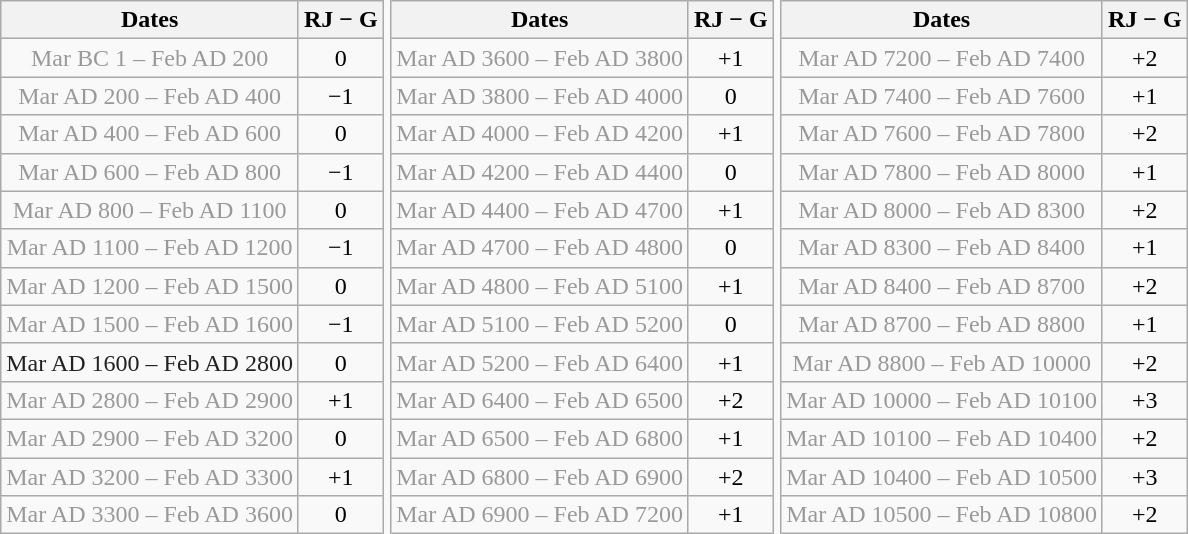<table class="wikitable" style="text-align:center">
<tr>
<th scope="col">Dates</th>
<th scope="col">RJ − G</th>
<td rowspan="37" style="border-top:hidden;border-bottom:hidden;background:transparent;padding:0 2px"></td>
<th scope="col">Dates</th>
<th scope="col">RJ − G</th>
<td rowspan="37" style="border-top:hidden;border-bottom:hidden;background:transparent;padding:0 2px"></td>
<th scope="col">Dates</th>
<th scope="col">RJ − G</th>
</tr>
<tr>
<td style="color:#999">Mar BC   1 – Feb AD  200</td>
<td>0</td>
<td style="color:#999">Mar AD 3600 – Feb AD 3800</td>
<td>+1</td>
<td style="color:#999">Mar AD  7200 – Feb AD  7400</td>
<td>+2</td>
</tr>
<tr>
<td style="color:#999">Mar AD  200 – Feb AD  400</td>
<td>−1</td>
<td style="color:#999">Mar AD 3800 – Feb AD 4000</td>
<td>0</td>
<td style="color:#999">Mar AD  7400 – Feb AD  7600</td>
<td>+1</td>
</tr>
<tr>
<td style="color:#999">Mar AD  400 – Feb AD  600</td>
<td>0</td>
<td style="color:#999">Mar AD 4000 – Feb AD 4200</td>
<td>+1</td>
<td style="color:#999">Mar AD  7600 – Feb AD  7800</td>
<td>+2</td>
</tr>
<tr>
<td style="color:#999">Mar AD  600 – Feb AD  800</td>
<td>−1</td>
<td style="color:#999">Mar AD 4200 – Feb AD 4400</td>
<td>0</td>
<td style="color:#999">Mar AD  7800 – Feb AD  8000</td>
<td>+1</td>
</tr>
<tr>
<td style="color:#999">Mar AD  800 – Feb AD 1100</td>
<td>0</td>
<td style="color:#999">Mar AD 4400 – Feb AD 4700</td>
<td>+1</td>
<td style="color:#999">Mar AD  8000 – Feb AD  8300</td>
<td>+2</td>
</tr>
<tr>
<td style="color:#999">Mar AD 1100 – Feb AD 1200</td>
<td>−1</td>
<td style="color:#999">Mar AD 4700 – Feb AD 4800</td>
<td>0</td>
<td style="color:#999">Mar AD  8300 – Feb AD  8400</td>
<td>+1</td>
</tr>
<tr>
<td style="color:#999">Mar AD 1200 – Feb AD 1500</td>
<td>0</td>
<td style="color:#999">Mar AD 4800 – Feb AD 5100</td>
<td>+1</td>
<td style="color:#999">Mar AD  8400 – Feb AD  8700</td>
<td>+2</td>
</tr>
<tr>
<td style="color:#999">Mar AD 1500 – Feb AD 1600</td>
<td>−1</td>
<td style="color:#999">Mar AD 5100 – Feb AD 5200</td>
<td>0</td>
<td style="color:#999">Mar AD  8700 – Feb AD  8800</td>
<td>+1</td>
</tr>
<tr>
<td style="color:#222">Mar AD 1600 – Feb AD 2800</td>
<td>0</td>
<td style="color:#999">Mar AD 5200 – Feb AD 6400</td>
<td>+1</td>
<td style="color:#999">Mar AD  8800 – Feb AD 10000</td>
<td>+2</td>
</tr>
<tr>
<td style="color:#999">Mar AD 2800 – Feb AD 2900</td>
<td>+1</td>
<td style="color:#999">Mar AD 6400 – Feb AD 6500</td>
<td>+2</td>
<td style="color:#999">Mar AD 10000 – Feb AD 10100</td>
<td>+3</td>
</tr>
<tr>
<td style="color:#999">Mar AD 2900 – Feb AD 3200</td>
<td>0</td>
<td style="color:#999">Mar AD 6500 – Feb AD 6800</td>
<td>+1</td>
<td style="color:#999">Mar AD 10100 – Feb AD 10400</td>
<td>+2</td>
</tr>
<tr>
<td style="color:#999">Mar AD 3200 – Feb AD 3300</td>
<td>+1</td>
<td style="color:#999">Mar AD 6800 – Feb AD 6900</td>
<td>+2</td>
<td style="color:#999">Mar AD 10400 – Feb AD 10500</td>
<td>+3</td>
</tr>
<tr>
<td style="color:#999">Mar AD 3300 – Feb AD 3600</td>
<td>0</td>
<td style="color:#999">Mar AD 6900 – Feb AD 7200</td>
<td>+1</td>
<td style="color:#999">Mar AD 10500 – Feb AD 10800</td>
<td>+2</td>
</tr>
</table>
